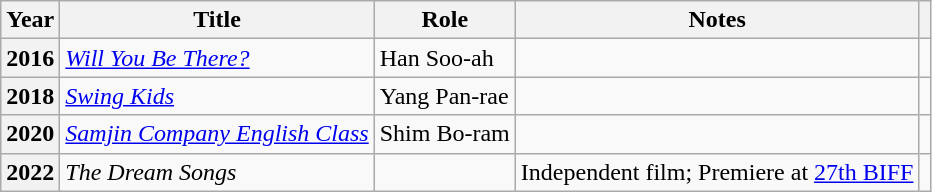<table class="wikitable plainrowheaders sortable">
<tr>
<th scope="col">Year</th>
<th scope="col">Title</th>
<th scope="col">Role</th>
<th scope="col" class="unsortable">Notes</th>
<th scope="col" class="unsortable"></th>
</tr>
<tr>
<th scope="row">2016</th>
<td><em><a href='#'>Will You Be There?</a></em></td>
<td>Han Soo-ah</td>
<td></td>
<td style="text-align:center"></td>
</tr>
<tr>
<th scope="row">2018</th>
<td><em><a href='#'>Swing Kids</a></em></td>
<td>Yang Pan-rae</td>
<td></td>
<td style="text-align:center"></td>
</tr>
<tr>
<th scope="row">2020</th>
<td><em><a href='#'>Samjin Company English Class</a></em></td>
<td>Shim Bo-ram</td>
<td></td>
<td style="text-align:center"></td>
</tr>
<tr>
<th scope="row">2022</th>
<td><em>The Dream Songs</em></td>
<td></td>
<td>Independent film; Premiere at <a href='#'>27th BIFF</a></td>
<td style="text-align:center"></td>
</tr>
</table>
